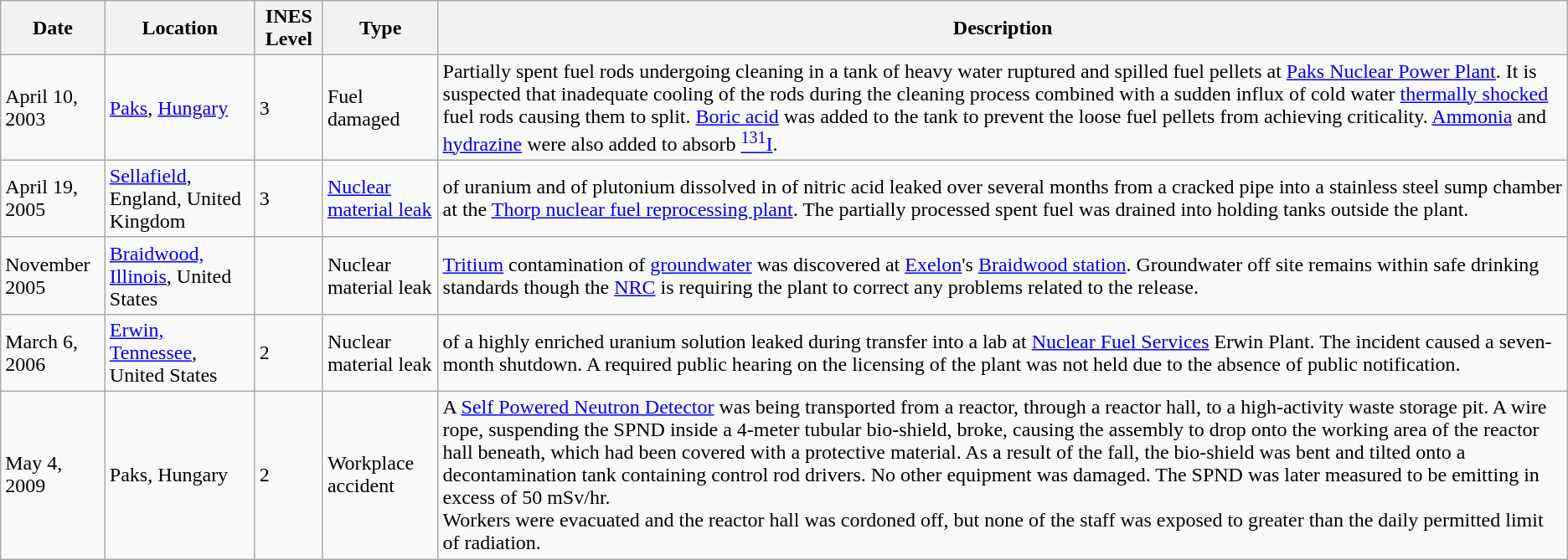<table class="wikitable toptextcells">
<tr>
<th>Date</th>
<th>Location</th>
<th>INES Level</th>
<th>Type</th>
<th>Description</th>
</tr>
<tr>
<td>April 10, 2003</td>
<td><a href='#'>Paks</a>, <a href='#'>Hungary</a></td>
<td>3</td>
<td>Fuel damaged</td>
<td>Partially spent fuel rods undergoing cleaning in a tank of heavy water ruptured and spilled fuel pellets at <a href='#'>Paks Nuclear Power Plant</a>. It is suspected that inadequate cooling of the rods during the cleaning process combined with a sudden influx of cold water <a href='#'>thermally shocked</a> fuel rods causing them to split. <a href='#'>Boric acid</a> was added to the tank to prevent the loose fuel pellets from achieving criticality. <a href='#'>Ammonia</a> and <a href='#'>hydrazine</a> were also added to absorb <a href='#'><sup>131</sup>I</a>.</td>
</tr>
<tr>
<td>April 19, 2005</td>
<td><a href='#'>Sellafield</a>, England, United Kingdom</td>
<td>3</td>
<td><a href='#'>Nuclear material leak</a></td>
<td> of uranium and  of plutonium dissolved in  of nitric acid leaked over several months from a cracked pipe into a stainless steel sump chamber at the <a href='#'>Thorp nuclear fuel reprocessing plant</a>. The partially processed spent fuel was drained into holding tanks outside the plant.</td>
</tr>
<tr>
<td>November 2005</td>
<td><a href='#'>Braidwood, Illinois</a>, United States</td>
<td></td>
<td>Nuclear material leak</td>
<td><a href='#'>Tritium</a> contamination of <a href='#'>groundwater</a> was discovered at <a href='#'>Exelon</a>'s <a href='#'>Braidwood station</a>. Groundwater off site remains within safe drinking standards though the <a href='#'>NRC</a> is requiring the plant to correct any problems related to the release.</td>
</tr>
<tr>
<td>March 6, 2006</td>
<td><a href='#'>Erwin, Tennessee</a>, United States</td>
<td>2</td>
<td>Nuclear material leak</td>
<td> of a highly enriched uranium solution leaked during transfer into a lab at <a href='#'>Nuclear Fuel Services</a> Erwin Plant. The incident caused a seven-month shutdown. A required public hearing on the licensing of the plant was not held due to the absence of public notification.</td>
</tr>
<tr>
<td>May 4, 2009</td>
<td>Paks, Hungary</td>
<td>2</td>
<td>Workplace accident</td>
<td>A <a href='#'>Self Powered Neutron Detector</a> was being transported from a reactor, through a reactor hall, to a high-activity waste storage pit.  A wire rope, suspending the SPND inside a 4-meter tubular bio-shield, broke, causing the assembly to drop onto the working area of the reactor hall beneath, which had been covered with a protective material.  As a result of the fall, the bio-shield was bent and tilted onto a decontamination tank containing control rod drivers.  No other equipment was damaged.  The SPND was later measured to be emitting in excess of 50 mSv/hr.<br>Workers were evacuated and the reactor hall was cordoned off, but none of the staff was exposed to greater than the daily permitted limit of radiation.</td>
</tr>
</table>
